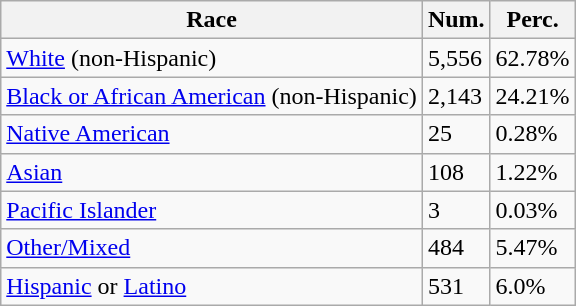<table class="wikitable">
<tr>
<th>Race</th>
<th>Num.</th>
<th>Perc.</th>
</tr>
<tr>
<td><a href='#'>White</a> (non-Hispanic)</td>
<td>5,556</td>
<td>62.78%</td>
</tr>
<tr>
<td><a href='#'>Black or African American</a> (non-Hispanic)</td>
<td>2,143</td>
<td>24.21%</td>
</tr>
<tr>
<td><a href='#'>Native American</a></td>
<td>25</td>
<td>0.28%</td>
</tr>
<tr>
<td><a href='#'>Asian</a></td>
<td>108</td>
<td>1.22%</td>
</tr>
<tr>
<td><a href='#'>Pacific Islander</a></td>
<td>3</td>
<td>0.03%</td>
</tr>
<tr>
<td><a href='#'>Other/Mixed</a></td>
<td>484</td>
<td>5.47%</td>
</tr>
<tr>
<td><a href='#'>Hispanic</a> or <a href='#'>Latino</a></td>
<td>531</td>
<td>6.0%</td>
</tr>
</table>
